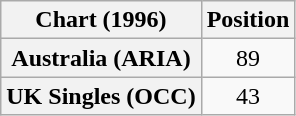<table class="wikitable sortable plainrowheaders" style="text-align:center">
<tr>
<th>Chart (1996)</th>
<th>Position</th>
</tr>
<tr>
<th scope="row">Australia (ARIA)</th>
<td>89</td>
</tr>
<tr>
<th scope="row">UK Singles (OCC)</th>
<td>43</td>
</tr>
</table>
